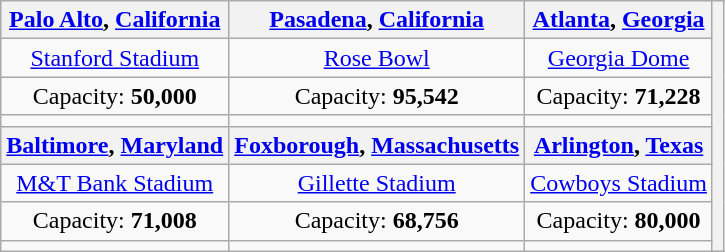<table class="wikitable" style="text-align:center">
<tr>
<th><a href='#'>Palo Alto</a>, <a href='#'>California</a></th>
<th><a href='#'>Pasadena</a>, <a href='#'>California</a></th>
<th><a href='#'>Atlanta</a>, <a href='#'>Georgia</a></th>
<th rowspan="8"></th>
</tr>
<tr>
<td><a href='#'>Stanford Stadium</a></td>
<td><a href='#'>Rose Bowl</a></td>
<td><a href='#'>Georgia Dome</a></td>
</tr>
<tr>
<td>Capacity: <strong>50,000</strong></td>
<td>Capacity: <strong>95,542</strong></td>
<td>Capacity: <strong>71,228</strong></td>
</tr>
<tr>
<td></td>
<td></td>
<td></td>
</tr>
<tr>
<th><a href='#'>Baltimore</a>, <a href='#'>Maryland</a></th>
<th><a href='#'>Foxborough</a>, <a href='#'>Massachusetts</a></th>
<th><a href='#'>Arlington</a>, <a href='#'>Texas</a></th>
</tr>
<tr>
<td><a href='#'>M&T Bank Stadium</a></td>
<td><a href='#'>Gillette Stadium</a></td>
<td><a href='#'>Cowboys Stadium</a></td>
</tr>
<tr>
<td>Capacity: <strong>71,008</strong></td>
<td>Capacity: <strong>68,756</strong></td>
<td>Capacity: <strong>80,000</strong></td>
</tr>
<tr>
<td></td>
<td></td>
<td></td>
</tr>
</table>
